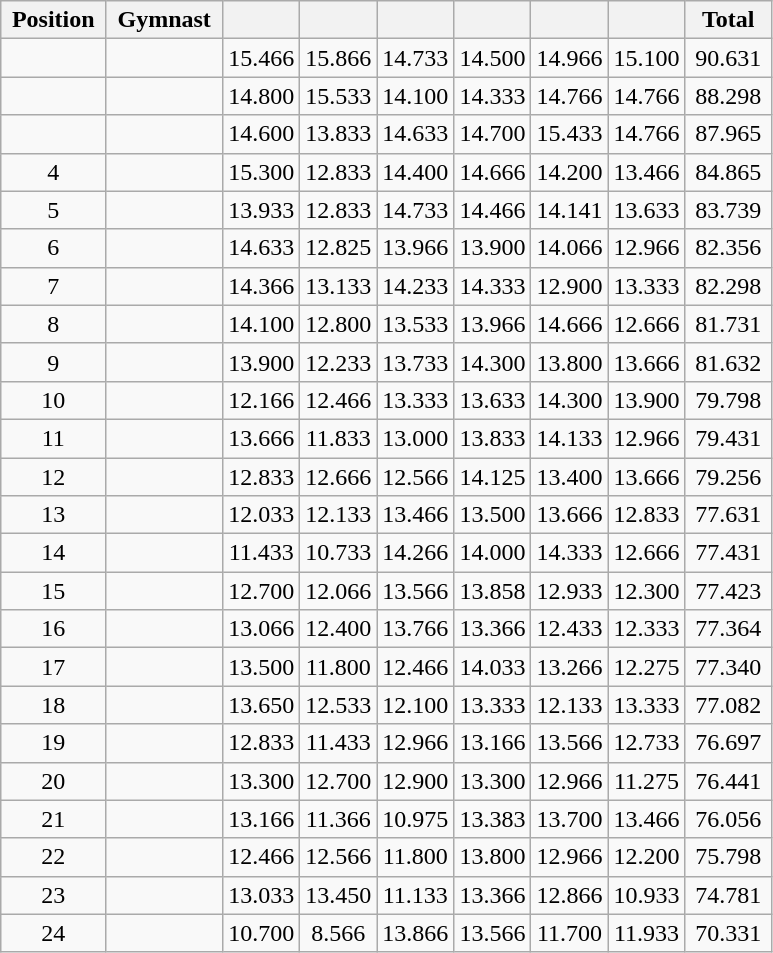<table class="wikitable sortable" style="text-align:center; ">
<tr>
<th>Position</th>
<th>Gymnast</th>
<th width="10%"></th>
<th width="10%"></th>
<th width="10%"></th>
<th width="10%"></th>
<th width="10%"></th>
<th width="10%"></th>
<th>Total</th>
</tr>
<tr>
<td></td>
<td align=left></td>
<td>15.466</td>
<td>15.866</td>
<td>14.733</td>
<td>14.500</td>
<td>14.966</td>
<td>15.100</td>
<td>90.631</td>
</tr>
<tr>
<td></td>
<td align=left></td>
<td>14.800</td>
<td>15.533</td>
<td>14.100</td>
<td>14.333</td>
<td>14.766</td>
<td>14.766</td>
<td>88.298</td>
</tr>
<tr>
<td></td>
<td align=left></td>
<td>14.600</td>
<td>13.833</td>
<td>14.633</td>
<td>14.700</td>
<td>15.433</td>
<td>14.766</td>
<td>87.965</td>
</tr>
<tr>
<td>4</td>
<td align=left></td>
<td>15.300</td>
<td>12.833</td>
<td>14.400</td>
<td>14.666</td>
<td>14.200</td>
<td>13.466</td>
<td>84.865</td>
</tr>
<tr>
<td>5</td>
<td align=left></td>
<td>13.933</td>
<td>12.833</td>
<td>14.733</td>
<td>14.466</td>
<td>14.141</td>
<td>13.633</td>
<td>83.739</td>
</tr>
<tr>
<td>6</td>
<td align=left></td>
<td>14.633</td>
<td>12.825</td>
<td>13.966</td>
<td>13.900</td>
<td>14.066</td>
<td>12.966</td>
<td>82.356</td>
</tr>
<tr>
<td>7</td>
<td align=left></td>
<td>14.366</td>
<td>13.133</td>
<td>14.233</td>
<td>14.333</td>
<td>12.900</td>
<td>13.333</td>
<td>82.298</td>
</tr>
<tr>
<td>8</td>
<td align=left></td>
<td>14.100</td>
<td>12.800</td>
<td>13.533</td>
<td>13.966</td>
<td>14.666</td>
<td>12.666</td>
<td>81.731</td>
</tr>
<tr>
<td>9</td>
<td align=left></td>
<td>13.900</td>
<td>12.233</td>
<td>13.733</td>
<td>14.300</td>
<td>13.800</td>
<td>13.666</td>
<td>81.632</td>
</tr>
<tr>
<td>10</td>
<td align=left></td>
<td>12.166</td>
<td>12.466</td>
<td>13.333</td>
<td>13.633</td>
<td>14.300</td>
<td>13.900</td>
<td>79.798</td>
</tr>
<tr>
<td>11</td>
<td align=left></td>
<td>13.666</td>
<td>11.833</td>
<td>13.000</td>
<td>13.833</td>
<td>14.133</td>
<td>12.966</td>
<td>79.431</td>
</tr>
<tr>
<td>12</td>
<td align=left></td>
<td>12.833</td>
<td>12.666</td>
<td>12.566</td>
<td>14.125</td>
<td>13.400</td>
<td>13.666</td>
<td>79.256</td>
</tr>
<tr>
<td>13</td>
<td align=left></td>
<td>12.033</td>
<td>12.133</td>
<td>13.466</td>
<td>13.500</td>
<td>13.666</td>
<td>12.833</td>
<td>77.631</td>
</tr>
<tr>
<td>14</td>
<td align=left></td>
<td>11.433</td>
<td>10.733</td>
<td>14.266</td>
<td>14.000</td>
<td>14.333</td>
<td>12.666</td>
<td>77.431</td>
</tr>
<tr>
<td>15</td>
<td align=left></td>
<td>12.700</td>
<td>12.066</td>
<td>13.566</td>
<td>13.858</td>
<td>12.933</td>
<td>12.300</td>
<td>77.423</td>
</tr>
<tr>
<td>16</td>
<td align=left></td>
<td>13.066</td>
<td>12.400</td>
<td>13.766</td>
<td>13.366</td>
<td>12.433</td>
<td>12.333</td>
<td>77.364</td>
</tr>
<tr>
<td>17</td>
<td align=left></td>
<td>13.500</td>
<td>11.800</td>
<td>12.466</td>
<td>14.033</td>
<td>13.266</td>
<td>12.275</td>
<td>77.340</td>
</tr>
<tr>
<td>18</td>
<td align=left></td>
<td>13.650</td>
<td>12.533</td>
<td>12.100</td>
<td>13.333</td>
<td>12.133</td>
<td>13.333</td>
<td>77.082</td>
</tr>
<tr>
<td>19</td>
<td align=left></td>
<td>12.833</td>
<td>11.433</td>
<td>12.966</td>
<td>13.166</td>
<td>13.566</td>
<td>12.733</td>
<td>76.697</td>
</tr>
<tr>
<td>20</td>
<td align=left></td>
<td>13.300</td>
<td>12.700</td>
<td>12.900</td>
<td>13.300</td>
<td>12.966</td>
<td>11.275</td>
<td>76.441</td>
</tr>
<tr>
<td>21</td>
<td align=left></td>
<td>13.166</td>
<td>11.366</td>
<td>10.975</td>
<td>13.383</td>
<td>13.700</td>
<td>13.466</td>
<td>76.056</td>
</tr>
<tr>
<td>22</td>
<td align=left></td>
<td>12.466</td>
<td>12.566</td>
<td>11.800</td>
<td>13.800</td>
<td>12.966</td>
<td>12.200</td>
<td>75.798</td>
</tr>
<tr>
<td>23</td>
<td align=left></td>
<td>13.033</td>
<td>13.450</td>
<td>11.133</td>
<td>13.366</td>
<td>12.866</td>
<td>10.933</td>
<td>74.781</td>
</tr>
<tr>
<td>24</td>
<td align=left></td>
<td>10.700</td>
<td>8.566</td>
<td>13.866</td>
<td>13.566</td>
<td>11.700</td>
<td>11.933</td>
<td>70.331</td>
</tr>
</table>
